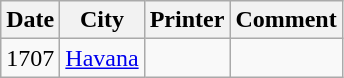<table class="wikitable">
<tr>
<th>Date</th>
<th>City</th>
<th>Printer</th>
<th>Comment</th>
</tr>
<tr>
<td>1707</td>
<td><a href='#'>Havana</a></td>
<td></td>
<td></td>
</tr>
</table>
